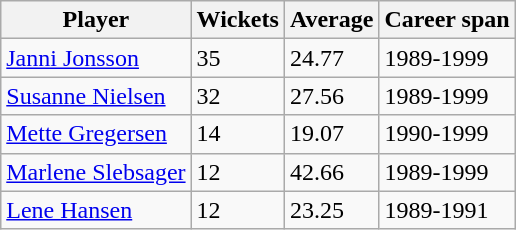<table class="wikitable">
<tr>
<th>Player</th>
<th>Wickets</th>
<th>Average</th>
<th>Career span</th>
</tr>
<tr>
<td><a href='#'>Janni Jonsson</a></td>
<td>35</td>
<td>24.77</td>
<td>1989-1999</td>
</tr>
<tr>
<td><a href='#'>Susanne Nielsen</a></td>
<td>32</td>
<td>27.56</td>
<td>1989-1999</td>
</tr>
<tr>
<td><a href='#'>Mette Gregersen</a></td>
<td>14</td>
<td>19.07</td>
<td>1990-1999</td>
</tr>
<tr>
<td><a href='#'>Marlene Slebsager</a></td>
<td>12</td>
<td>42.66</td>
<td>1989-1999</td>
</tr>
<tr>
<td><a href='#'>Lene Hansen</a></td>
<td>12</td>
<td>23.25</td>
<td>1989-1991</td>
</tr>
</table>
